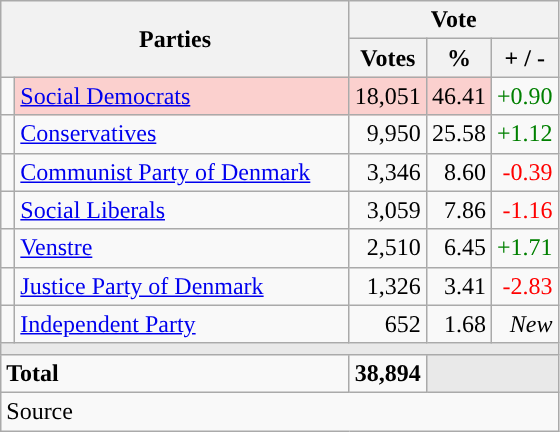<table class="wikitable" style="text-align:right;">
<tr>
<th style="text-align:centre;" rowspan="2" colspan="2" width="225">Parties</th>
<th colspan="3">Vote</th>
</tr>
<tr>
<th width="15">Votes</th>
<th width="15">%</th>
<th width="15">+ / -</th>
</tr>
<tr>
<td width="2" style="color:inherit;background:"></td>
<td bgcolor=#fbd0ce  align="left"><a href='#'>Social Democrats</a></td>
<td bgcolor=#fbd0ce>18,051</td>
<td bgcolor=#fbd0ce>46.41</td>
<td style=color:green;>+0.90</td>
</tr>
<tr>
<td width="2" style="color:inherit;background:"></td>
<td align="left"><a href='#'>Conservatives</a></td>
<td>9,950</td>
<td>25.58</td>
<td style=color:green;>+1.12</td>
</tr>
<tr>
<td width="2" style="color:inherit;background:"></td>
<td align="left"><a href='#'>Communist Party of Denmark</a></td>
<td>3,346</td>
<td>8.60</td>
<td style=color:red;>-0.39</td>
</tr>
<tr>
<td width="2" style="color:inherit;background:"></td>
<td align="left"><a href='#'>Social Liberals</a></td>
<td>3,059</td>
<td>7.86</td>
<td style=color:red;>-1.16</td>
</tr>
<tr>
<td width="2" style="color:inherit;background:"></td>
<td align="left"><a href='#'>Venstre</a></td>
<td>2,510</td>
<td>6.45</td>
<td style=color:green;>+1.71</td>
</tr>
<tr>
<td width="2" style="color:inherit;background:"></td>
<td align="left"><a href='#'>Justice Party of Denmark</a></td>
<td>1,326</td>
<td>3.41</td>
<td style=color:red;>-2.83</td>
</tr>
<tr>
<td width="2" style="color:inherit;background:"></td>
<td align="left"><a href='#'>Independent Party</a></td>
<td>652</td>
<td>1.68</td>
<td><em>New</em></td>
</tr>
<tr>
<td colspan="7" bgcolor="#E9E9E9"></td>
</tr>
<tr>
<td align="left" colspan="2"><strong>Total</strong></td>
<td><strong>38,894</strong></td>
<td bgcolor="#E9E9E9" colspan="2"></td>
</tr>
<tr>
<td align="left" colspan="6">Source</td>
</tr>
</table>
